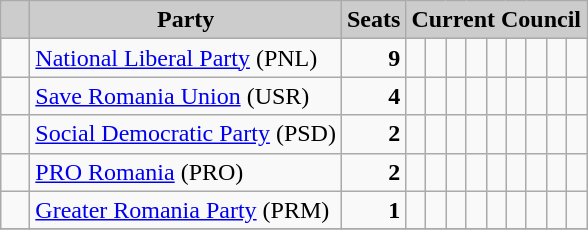<table class="wikitable">
<tr>
<th style="background:#ccc">   </th>
<th style="background:#ccc">Party</th>
<th style="background:#ccc">Seats</th>
<th style="background:#ccc" colspan="9">Current Council</th>
</tr>
<tr>
<td>  </td>
<td><a href='#'>National Liberal Party</a> (PNL)</td>
<td style="text-align: right"><strong>9</strong></td>
<td>  </td>
<td>  </td>
<td>  </td>
<td>  </td>
<td>  </td>
<td>  </td>
<td>  </td>
<td>  </td>
<td>  </td>
</tr>
<tr>
<td>  </td>
<td><a href='#'>Save Romania Union</a> (USR)</td>
<td style="text-align: right"><strong>4</strong></td>
<td>  </td>
<td>  </td>
<td>  </td>
<td>  </td>
<td> </td>
<td> </td>
<td> </td>
<td> </td>
<td> </td>
</tr>
<tr>
<td>  </td>
<td><a href='#'>Social Democratic Party</a> (PSD)</td>
<td style="text-align: right"><strong>2</strong></td>
<td>  </td>
<td>  </td>
<td> </td>
<td> </td>
<td> </td>
<td> </td>
<td> </td>
<td> </td>
<td> </td>
</tr>
<tr>
<td>  </td>
<td><a href='#'>PRO Romania</a> (PRO)</td>
<td style="text-align: right"><strong>2</strong></td>
<td>  </td>
<td>  </td>
<td> </td>
<td> </td>
<td> </td>
<td> </td>
<td> </td>
<td> </td>
<td> </td>
</tr>
<tr>
<td>  </td>
<td><a href='#'>Greater Romania Party</a> (PRM)</td>
<td style="text-align: right"><strong>1</strong></td>
<td>  </td>
<td> </td>
<td> </td>
<td> </td>
<td> </td>
<td> </td>
<td> </td>
<td> </td>
<td> </td>
</tr>
<tr>
</tr>
</table>
